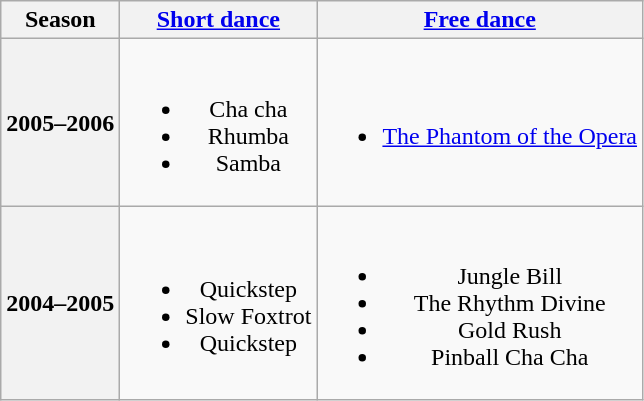<table class=wikitable style=text-align:center>
<tr>
<th>Season</th>
<th><a href='#'>Short dance</a></th>
<th><a href='#'>Free dance</a></th>
</tr>
<tr>
<th>2005–2006 <br> </th>
<td><br><ul><li>Cha cha</li><li>Rhumba</li><li>Samba</li></ul></td>
<td><br><ul><li><a href='#'>The Phantom of the Opera</a> <br></li></ul></td>
</tr>
<tr>
<th>2004–2005 <br> </th>
<td><br><ul><li>Quickstep</li><li>Slow Foxtrot</li><li>Quickstep</li></ul></td>
<td><br><ul><li>Jungle Bill</li><li>The Rhythm Divine</li><li>Gold Rush</li><li>Pinball Cha Cha <br></li></ul></td>
</tr>
</table>
